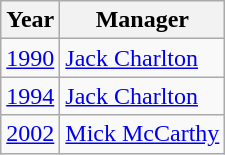<table class="wikitable">
<tr>
<th>Year</th>
<th>Manager</th>
</tr>
<tr>
<td align=center><a href='#'>1990</a></td>
<td> <a href='#'>Jack Charlton</a></td>
</tr>
<tr>
<td align=center><a href='#'>1994</a></td>
<td> <a href='#'>Jack Charlton</a></td>
</tr>
<tr>
<td align=center><a href='#'>2002</a></td>
<td> <a href='#'>Mick McCarthy</a></td>
</tr>
</table>
